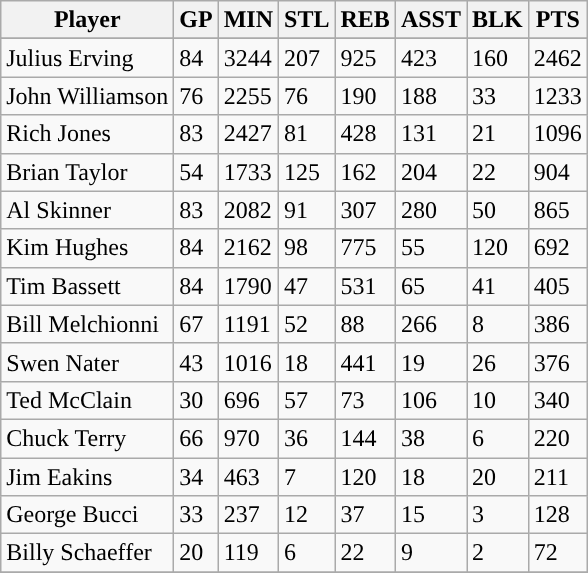<table class="wikitable sortable">
<tr>
<th>Player</th>
<th>GP</th>
<th>MIN</th>
<th>STL</th>
<th>REB</th>
<th>ASST</th>
<th>BLK</th>
<th>PTS</th>
</tr>
<tr align="center">
</tr>
<tr>
<td>Julius Erving</td>
<td>84</td>
<td>3244</td>
<td>207</td>
<td>925</td>
<td>423</td>
<td>160</td>
<td>2462</td>
</tr>
<tr>
<td>John Williamson</td>
<td>76</td>
<td>2255</td>
<td>76</td>
<td>190</td>
<td>188</td>
<td>33</td>
<td>1233</td>
</tr>
<tr>
<td>Rich Jones</td>
<td>83</td>
<td>2427</td>
<td>81</td>
<td>428</td>
<td>131</td>
<td>21</td>
<td>1096</td>
</tr>
<tr>
<td>Brian Taylor</td>
<td>54</td>
<td>1733</td>
<td>125</td>
<td>162</td>
<td>204</td>
<td>22</td>
<td>904</td>
</tr>
<tr>
<td>Al Skinner</td>
<td>83</td>
<td>2082</td>
<td>91</td>
<td>307</td>
<td>280</td>
<td>50</td>
<td>865</td>
</tr>
<tr>
<td>Kim Hughes</td>
<td>84</td>
<td>2162</td>
<td>98</td>
<td>775</td>
<td>55</td>
<td>120</td>
<td>692</td>
</tr>
<tr>
<td>Tim Bassett</td>
<td>84</td>
<td>1790</td>
<td>47</td>
<td>531</td>
<td>65</td>
<td>41</td>
<td>405</td>
</tr>
<tr>
<td>Bill Melchionni</td>
<td>67</td>
<td>1191</td>
<td>52</td>
<td>88</td>
<td>266</td>
<td>8</td>
<td>386</td>
</tr>
<tr>
<td>Swen Nater</td>
<td>43</td>
<td>1016</td>
<td>18</td>
<td>441</td>
<td>19</td>
<td>26</td>
<td>376</td>
</tr>
<tr>
<td>Ted McClain</td>
<td>30</td>
<td>696</td>
<td>57</td>
<td>73</td>
<td>106</td>
<td>10</td>
<td>340</td>
</tr>
<tr>
<td>Chuck Terry</td>
<td>66</td>
<td>970</td>
<td>36</td>
<td>144</td>
<td>38</td>
<td>6</td>
<td>220</td>
</tr>
<tr>
<td>Jim Eakins</td>
<td>34</td>
<td>463</td>
<td>7</td>
<td>120</td>
<td>18</td>
<td>20</td>
<td>211</td>
</tr>
<tr>
<td>George Bucci</td>
<td>33</td>
<td>237</td>
<td>12</td>
<td>37</td>
<td>15</td>
<td>3</td>
<td>128</td>
</tr>
<tr>
<td>Billy Schaeffer</td>
<td>20</td>
<td>119</td>
<td>6</td>
<td>22</td>
<td>9</td>
<td>2</td>
<td>72</td>
</tr>
<tr>
</tr>
</table>
